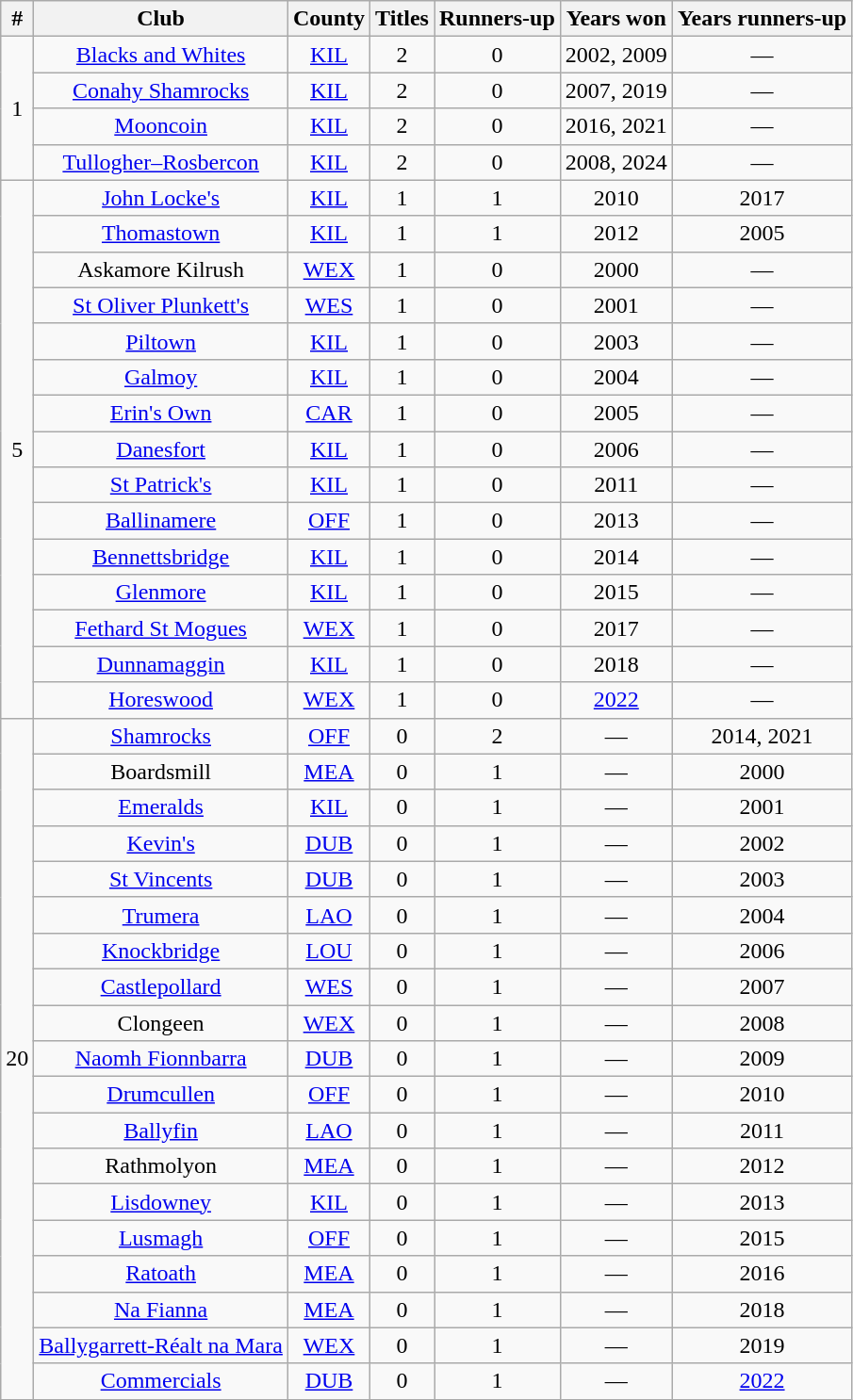<table class="wikitable sortable" style="text-align:center;">
<tr>
<th>#</th>
<th>Club</th>
<th>County</th>
<th>Titles</th>
<th>Runners-up</th>
<th>Years won</th>
<th>Years runners-up</th>
</tr>
<tr>
<td rowspan="4">1</td>
<td><a href='#'>Blacks and Whites</a></td>
<td> <a href='#'>KIL</a></td>
<td>2</td>
<td>0</td>
<td>2002, 2009</td>
<td>—</td>
</tr>
<tr>
<td><a href='#'>Conahy Shamrocks</a></td>
<td> <a href='#'>KIL</a></td>
<td>2</td>
<td>0</td>
<td>2007, 2019</td>
<td>—</td>
</tr>
<tr>
<td><a href='#'>Mooncoin</a></td>
<td> <a href='#'>KIL</a></td>
<td>2</td>
<td>0</td>
<td>2016, 2021</td>
<td>—</td>
</tr>
<tr>
<td><a href='#'>Tullogher–Rosbercon</a></td>
<td> <a href='#'>KIL</a></td>
<td>2</td>
<td>0</td>
<td>2008, 2024</td>
<td>—</td>
</tr>
<tr>
<td rowspan="15">5</td>
<td><a href='#'>John Locke's</a></td>
<td> <a href='#'>KIL</a></td>
<td>1</td>
<td>1</td>
<td>2010</td>
<td>2017</td>
</tr>
<tr>
<td><a href='#'>Thomastown</a></td>
<td> <a href='#'>KIL</a></td>
<td>1</td>
<td>1</td>
<td>2012</td>
<td>2005</td>
</tr>
<tr>
<td>Askamore Kilrush</td>
<td> <a href='#'>WEX</a></td>
<td>1</td>
<td>0</td>
<td>2000</td>
<td>—</td>
</tr>
<tr>
<td><a href='#'>St Oliver Plunkett's</a></td>
<td> <a href='#'>WES</a></td>
<td>1</td>
<td>0</td>
<td>2001</td>
<td>—</td>
</tr>
<tr>
<td><a href='#'>Piltown</a></td>
<td> <a href='#'>KIL</a></td>
<td>1</td>
<td>0</td>
<td>2003</td>
<td>—</td>
</tr>
<tr>
<td><a href='#'>Galmoy</a></td>
<td> <a href='#'>KIL</a></td>
<td>1</td>
<td>0</td>
<td>2004</td>
<td>—</td>
</tr>
<tr>
<td><a href='#'>Erin's Own</a></td>
<td> <a href='#'>CAR</a></td>
<td>1</td>
<td>0</td>
<td>2005</td>
<td>—</td>
</tr>
<tr>
<td><a href='#'>Danesfort</a></td>
<td> <a href='#'>KIL</a></td>
<td>1</td>
<td>0</td>
<td>2006</td>
<td>—</td>
</tr>
<tr>
<td><a href='#'>St Patrick's</a></td>
<td> <a href='#'>KIL</a></td>
<td>1</td>
<td>0</td>
<td>2011</td>
<td>—</td>
</tr>
<tr>
<td><a href='#'>Ballinamere</a></td>
<td> <a href='#'>OFF</a></td>
<td>1</td>
<td>0</td>
<td>2013</td>
<td>—</td>
</tr>
<tr>
<td><a href='#'>Bennettsbridge</a></td>
<td> <a href='#'>KIL</a></td>
<td>1</td>
<td>0</td>
<td>2014</td>
<td>—</td>
</tr>
<tr>
<td><a href='#'>Glenmore</a></td>
<td> <a href='#'>KIL</a></td>
<td>1</td>
<td>0</td>
<td>2015</td>
<td>—</td>
</tr>
<tr>
<td><a href='#'>Fethard St Mogues</a></td>
<td> <a href='#'>WEX</a></td>
<td>1</td>
<td>0</td>
<td>2017</td>
<td>—</td>
</tr>
<tr>
<td><a href='#'>Dunnamaggin</a></td>
<td> <a href='#'>KIL</a></td>
<td>1</td>
<td>0</td>
<td>2018</td>
<td>—</td>
</tr>
<tr>
<td><a href='#'>Horeswood</a></td>
<td> <a href='#'>WEX</a></td>
<td>1</td>
<td>0</td>
<td><a href='#'>2022</a></td>
<td>—</td>
</tr>
<tr>
<td rowspan="19">20</td>
<td><a href='#'>Shamrocks</a></td>
<td> <a href='#'>OFF</a></td>
<td>0</td>
<td>2</td>
<td>—</td>
<td>2014, 2021</td>
</tr>
<tr>
<td>Boardsmill</td>
<td> <a href='#'>MEA</a></td>
<td>0</td>
<td>1</td>
<td>—</td>
<td>2000</td>
</tr>
<tr>
<td><a href='#'>Emeralds</a></td>
<td> <a href='#'>KIL</a></td>
<td>0</td>
<td>1</td>
<td>—</td>
<td>2001</td>
</tr>
<tr>
<td><a href='#'>Kevin's</a></td>
<td> <a href='#'>DUB</a></td>
<td>0</td>
<td>1</td>
<td>—</td>
<td>2002</td>
</tr>
<tr>
<td><a href='#'>St Vincents</a></td>
<td> <a href='#'>DUB</a></td>
<td>0</td>
<td>1</td>
<td>—</td>
<td>2003</td>
</tr>
<tr>
<td><a href='#'>Trumera</a></td>
<td> <a href='#'>LAO</a></td>
<td>0</td>
<td>1</td>
<td>—</td>
<td>2004</td>
</tr>
<tr>
<td><a href='#'>Knockbridge</a></td>
<td> <a href='#'>LOU</a></td>
<td>0</td>
<td>1</td>
<td>—</td>
<td>2006</td>
</tr>
<tr>
<td><a href='#'>Castlepollard</a></td>
<td> <a href='#'>WES</a></td>
<td>0</td>
<td>1</td>
<td>—</td>
<td>2007</td>
</tr>
<tr>
<td>Clongeen</td>
<td> <a href='#'>WEX</a></td>
<td>0</td>
<td>1</td>
<td>—</td>
<td>2008</td>
</tr>
<tr>
<td><a href='#'>Naomh Fionnbarra</a></td>
<td> <a href='#'>DUB</a></td>
<td>0</td>
<td>1</td>
<td>—</td>
<td>2009</td>
</tr>
<tr>
<td><a href='#'>Drumcullen</a></td>
<td> <a href='#'>OFF</a></td>
<td>0</td>
<td>1</td>
<td>—</td>
<td>2010</td>
</tr>
<tr>
<td><a href='#'>Ballyfin</a></td>
<td> <a href='#'>LAO</a></td>
<td>0</td>
<td>1</td>
<td>—</td>
<td>2011</td>
</tr>
<tr>
<td>Rathmolyon</td>
<td> <a href='#'>MEA</a></td>
<td>0</td>
<td>1</td>
<td>—</td>
<td>2012</td>
</tr>
<tr>
<td><a href='#'>Lisdowney</a></td>
<td> <a href='#'>KIL</a></td>
<td>0</td>
<td>1</td>
<td>—</td>
<td>2013</td>
</tr>
<tr>
<td><a href='#'>Lusmagh</a></td>
<td> <a href='#'>OFF</a></td>
<td>0</td>
<td>1</td>
<td>—</td>
<td>2015</td>
</tr>
<tr>
<td><a href='#'>Ratoath</a></td>
<td> <a href='#'>MEA</a></td>
<td>0</td>
<td>1</td>
<td>—</td>
<td>2016</td>
</tr>
<tr>
<td><a href='#'>Na Fianna</a></td>
<td> <a href='#'>MEA</a></td>
<td>0</td>
<td>1</td>
<td>—</td>
<td>2018</td>
</tr>
<tr>
<td><a href='#'>Ballygarrett-Réalt na Mara</a></td>
<td> <a href='#'>WEX</a></td>
<td>0</td>
<td>1</td>
<td>—</td>
<td>2019</td>
</tr>
<tr>
<td><a href='#'>Commercials</a></td>
<td> <a href='#'>DUB</a></td>
<td>0</td>
<td>1</td>
<td>—</td>
<td><a href='#'>2022</a></td>
</tr>
</table>
